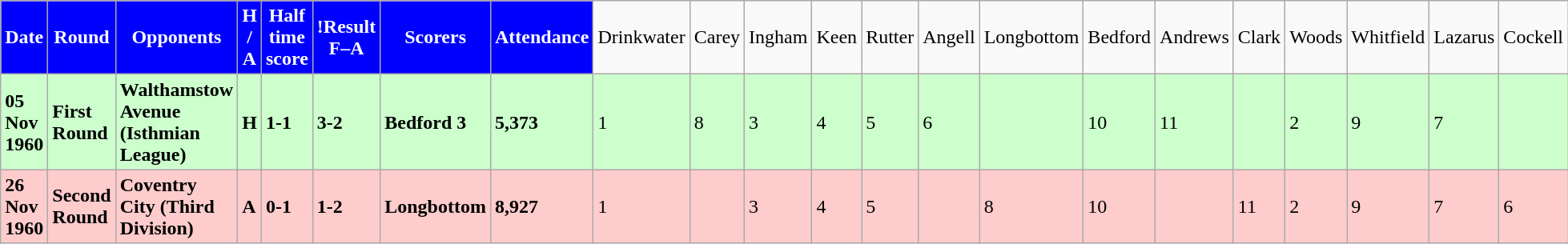<table class="wikitable">
<tr>
<th style="background:#0000FF; color:#FFFFFF; text-align:center;"><strong>Date</strong></th>
<th ! style="background:#0000FF; color:#FFFFFF; text-align:center;"><strong>Round</strong></th>
<th style="background:#0000FF; color:#FFFFFF; text-align:center;"><strong>Opponents</strong></th>
<th style="background:#0000FF; color:#FFFFFF; text-align:center;"><strong>H / A</strong></th>
<th style="background:#0000FF; color:#FFFFFF; text-align:center;"><strong>Half time score</strong></th>
<th style="background:#0000FF; color:#FFFFFF; text-align:center;">!<strong>Result</strong><br><strong>F–A</strong></th>
<th style="background:#0000FF; color:#FFFFFF; text-align:center;"><strong>Scorers</strong></th>
<th style="background:#0000FF; color:#FFFFFF; text-align:center;"><strong>Attendance</strong></th>
<td>Drinkwater</td>
<td>Carey</td>
<td>Ingham</td>
<td>Keen</td>
<td>Rutter</td>
<td>Angell</td>
<td>Longbottom</td>
<td>Bedford</td>
<td>Andrews</td>
<td>Clark</td>
<td>Woods</td>
<td>Whitfield</td>
<td>Lazarus</td>
<td>Cockell</td>
</tr>
<tr bgcolor="#ccffcc">
<td><strong>05 Nov 1960</strong></td>
<td><strong>First Round</strong></td>
<td><strong>Walthamstow Avenue (Isthmian League)</strong></td>
<td><strong>H</strong></td>
<td><strong>1-1</strong></td>
<td><strong>3-2</strong></td>
<td><strong>Bedford 3</strong></td>
<td><strong>5,373</strong></td>
<td>1</td>
<td>8</td>
<td>3</td>
<td>4</td>
<td>5</td>
<td>6</td>
<td></td>
<td>10</td>
<td>11</td>
<td></td>
<td>2</td>
<td>9</td>
<td>7</td>
<td></td>
</tr>
<tr bgcolor="#ffcccc">
<td><strong>26 Nov 1960</strong></td>
<td><strong>Second Round</strong></td>
<td><strong>Coventry City (Third Division)</strong></td>
<td><strong>A</strong></td>
<td><strong>0-1</strong></td>
<td><strong>1-2</strong></td>
<td><strong>Longbottom</strong></td>
<td><strong>8,927</strong></td>
<td>1</td>
<td></td>
<td>3</td>
<td>4</td>
<td>5</td>
<td></td>
<td>8</td>
<td>10</td>
<td></td>
<td>11</td>
<td>2</td>
<td>9</td>
<td>7</td>
<td>6</td>
</tr>
</table>
